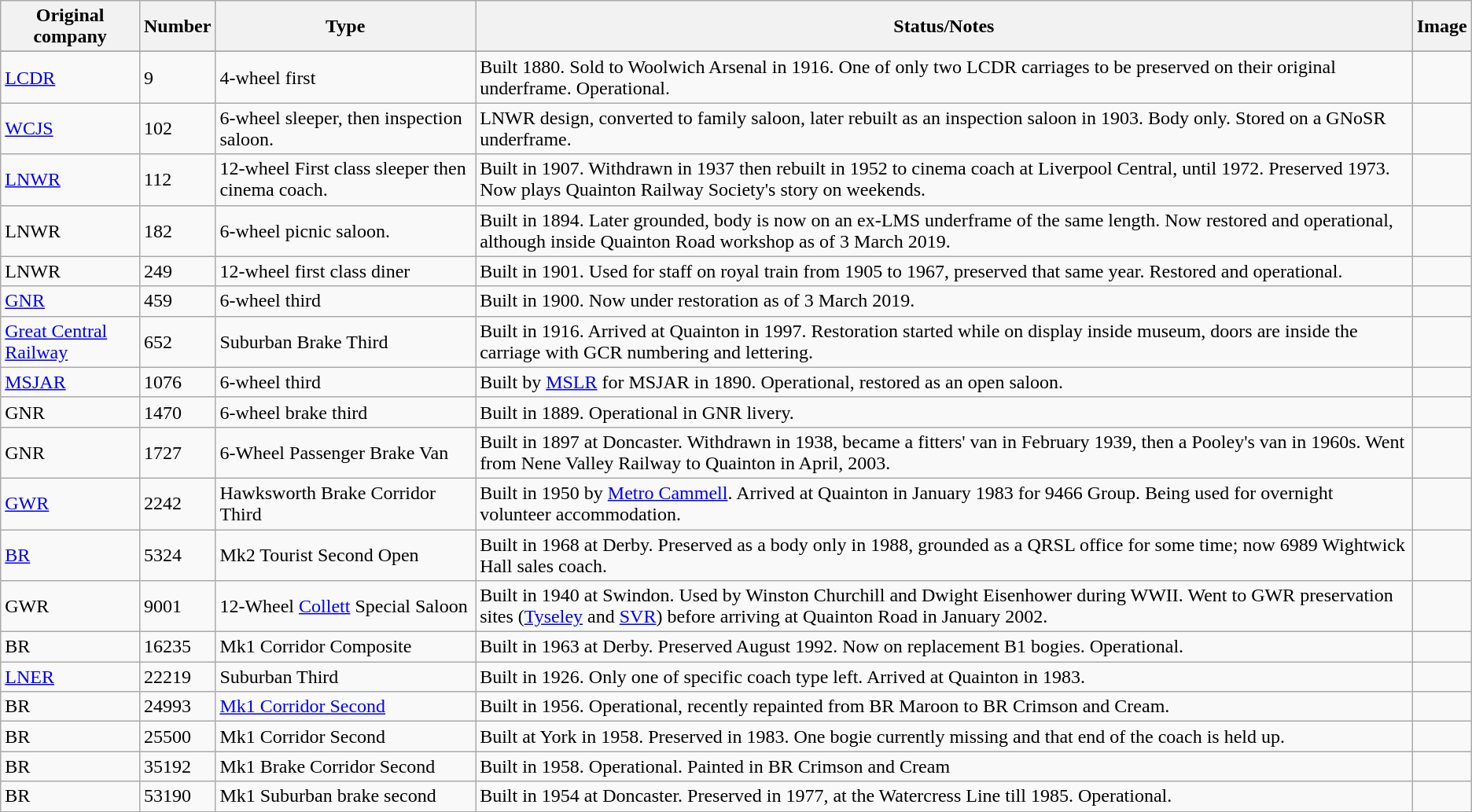<table class="wikitable sortable">
<tr>
<th>Original company</th>
<th>Number</th>
<th>Type</th>
<th>Status/Notes</th>
<th>Image</th>
</tr>
<tr>
</tr>
<tr>
<td><a href='#'>LCDR</a></td>
<td>9</td>
<td>4-wheel first</td>
<td>Built 1880. Sold to Woolwich Arsenal in 1916. One of only two LCDR carriages to be preserved on their original underframe. Operational.</td>
<td></td>
</tr>
<tr>
<td><a href='#'>WCJS</a></td>
<td>102</td>
<td>6-wheel sleeper, then inspection saloon.</td>
<td>LNWR design, converted to family saloon, later rebuilt as an inspection saloon in 1903. Body only. Stored on a GNoSR underframe.</td>
<td></td>
</tr>
<tr>
<td><a href='#'>LNWR</a></td>
<td>112</td>
<td>12-wheel First class sleeper then cinema coach.</td>
<td>Built in 1907. Withdrawn in 1937 then rebuilt in 1952 to cinema coach at Liverpool Central, until 1972. Preserved 1973. Now plays Quainton Railway Society's story on weekends.</td>
<td></td>
</tr>
<tr>
<td>LNWR</td>
<td>182</td>
<td>6-wheel picnic saloon.</td>
<td>Built in 1894. Later grounded, body is now on an ex-LMS underframe of the same length. Now restored and operational, although inside Quainton Road workshop as of 3 March 2019.</td>
<td></td>
</tr>
<tr>
<td>LNWR</td>
<td>249</td>
<td>12-wheel first class diner</td>
<td>Built in 1901. Used for staff on royal train from 1905 to 1967, preserved that same year. Restored and operational.</td>
<td></td>
</tr>
<tr>
<td><a href='#'>GNR</a></td>
<td>459</td>
<td>6-wheel third</td>
<td>Built in 1900. Now under restoration as of 3 March 2019.</td>
<td></td>
</tr>
<tr>
<td><a href='#'>Great Central Railway</a></td>
<td>652</td>
<td>Suburban Brake Third</td>
<td>Built in 1916. Arrived at Quainton in 1997. Restoration started while on display inside museum, doors are inside the carriage with GCR numbering and lettering.</td>
<td></td>
</tr>
<tr>
<td><a href='#'>MSJAR</a></td>
<td>1076</td>
<td>6-wheel third</td>
<td>Built by <a href='#'>MSLR</a> for MSJAR in 1890. Operational, restored as an open saloon.</td>
<td></td>
</tr>
<tr>
<td>GNR</td>
<td>1470</td>
<td>6-wheel brake third</td>
<td>Built in 1889. Operational in GNR livery.</td>
<td></td>
</tr>
<tr>
<td>GNR</td>
<td>1727</td>
<td>6-Wheel Passenger Brake Van</td>
<td>Built in 1897 at Doncaster. Withdrawn in 1938, became a fitters' van in February 1939, then a Pooley's van in 1960s. Went from Nene Valley Railway to Quainton in April, 2003.</td>
<td></td>
</tr>
<tr>
<td><a href='#'>GWR</a></td>
<td>2242</td>
<td>Hawksworth Brake Corridor Third</td>
<td>Built in 1950 by <a href='#'>Metro Cammell</a>. Arrived at Quainton in January 1983 for 9466 Group. Being used for overnight volunteer accommodation.</td>
<td></td>
</tr>
<tr>
<td><a href='#'>BR</a></td>
<td>5324</td>
<td>Mk2 Tourist Second Open</td>
<td>Built in 1968 at Derby. Preserved as a body only in 1988, grounded as a QRSL office for some time; now 6989 Wightwick Hall sales coach.</td>
<td></td>
</tr>
<tr>
<td>GWR</td>
<td>9001</td>
<td>12-Wheel <a href='#'>Collett</a> Special Saloon</td>
<td>Built in 1940 at Swindon. Used by Winston Churchill and Dwight Eisenhower during WWII. Went to GWR preservation sites (<a href='#'>Tyseley</a> and <a href='#'>SVR</a>) before arriving at Quainton Road in January 2002.</td>
<td></td>
</tr>
<tr>
<td>BR</td>
<td>16235</td>
<td>Mk1 Corridor Composite</td>
<td>Built in 1963 at Derby. Preserved August 1992. Now on replacement B1 bogies. Operational.</td>
<td></td>
</tr>
<tr>
<td><a href='#'>LNER</a></td>
<td>22219</td>
<td>Suburban Third</td>
<td>Built in 1926. Only one of specific coach type left. Arrived at Quainton in 1983.</td>
<td></td>
</tr>
<tr>
<td>BR</td>
<td>24993</td>
<td><a href='#'>Mk1 Corridor Second</a></td>
<td>Built in 1956. Operational, recently repainted from BR Maroon to BR Crimson and Cream.</td>
<td></td>
</tr>
<tr>
<td>BR</td>
<td>25500</td>
<td>Mk1 Corridor Second</td>
<td>Built at York in 1958. Preserved in 1983. One bogie currently missing and that end of the coach is held up.</td>
<td></td>
</tr>
<tr>
<td>BR</td>
<td>35192</td>
<td>Mk1 Brake Corridor Second</td>
<td>Built in 1958. Operational. Painted in BR Crimson and Cream</td>
<td></td>
</tr>
<tr>
<td>BR</td>
<td>53190</td>
<td>Mk1 Suburban brake second</td>
<td>Built in 1954 at Doncaster. Preserved in 1977, at the Watercress Line till 1985. Operational.</td>
<td></td>
</tr>
</table>
